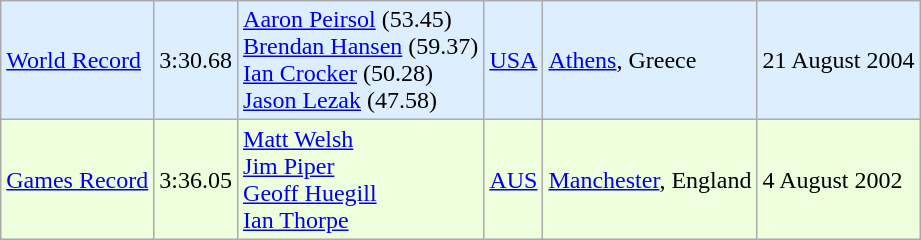<table class="wikitable">
<tr bgcolor = "ddeeff">
<td><a href='#'>World Record</a></td>
<td>3:30.68</td>
<td><a href='#'>Aaron Peirsol</a> (53.45)<br><a href='#'>Brendan Hansen</a> (59.37)<br><a href='#'>Ian Crocker</a> (50.28)<br><a href='#'>Jason Lezak</a> (47.58)</td>
<td><a href='#'>USA</a></td>
<td><a href='#'>Athens</a>, Greece</td>
<td>21 August 2004</td>
</tr>
<tr bgcolor = "eeffdd">
<td><a href='#'>Games Record</a></td>
<td>3:36.05</td>
<td><a href='#'>Matt Welsh</a><br><a href='#'>Jim Piper</a><br><a href='#'>Geoff Huegill</a><br><a href='#'>Ian Thorpe</a></td>
<td><a href='#'>AUS</a></td>
<td><a href='#'>Manchester</a>, England</td>
<td>4 August 2002</td>
</tr>
</table>
